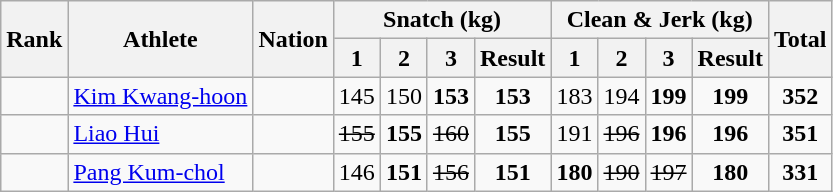<table class="wikitable sortable" style="text-align:center;">
<tr>
<th rowspan=2>Rank</th>
<th rowspan=2>Athlete</th>
<th rowspan=2>Nation</th>
<th colspan=4>Snatch (kg)</th>
<th colspan=4>Clean & Jerk (kg)</th>
<th rowspan=2>Total</th>
</tr>
<tr>
<th>1</th>
<th>2</th>
<th>3</th>
<th>Result</th>
<th>1</th>
<th>2</th>
<th>3</th>
<th>Result</th>
</tr>
<tr>
<td></td>
<td align=left><a href='#'>Kim Kwang-hoon</a></td>
<td align=left></td>
<td>145</td>
<td>150</td>
<td><strong>153</strong></td>
<td><strong>153</strong></td>
<td>183</td>
<td>194</td>
<td><strong>199</strong></td>
<td><strong>199</strong></td>
<td><strong>352</strong></td>
</tr>
<tr>
<td></td>
<td align=left><a href='#'>Liao Hui</a></td>
<td align=left></td>
<td><s>155</s></td>
<td><strong>155</strong></td>
<td><s>160</s></td>
<td><strong>155</strong></td>
<td>191</td>
<td><s>196</s></td>
<td><strong>196</strong></td>
<td><strong>196</strong></td>
<td><strong>351</strong></td>
</tr>
<tr>
<td></td>
<td align=left><a href='#'>Pang Kum-chol</a></td>
<td align=left></td>
<td>146</td>
<td><strong>151</strong></td>
<td><s>156</s></td>
<td><strong>151</strong></td>
<td><strong>180</strong></td>
<td><s>190</s></td>
<td><s>197</s></td>
<td><strong>180</strong></td>
<td><strong>331</strong></td>
</tr>
</table>
